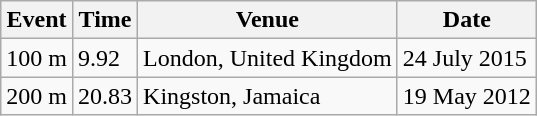<table class="wikitable">
<tr>
<th>Event</th>
<th>Time</th>
<th>Venue</th>
<th>Date</th>
</tr>
<tr>
<td>100 m</td>
<td>9.92</td>
<td>London, United Kingdom</td>
<td>24 July 2015</td>
</tr>
<tr>
<td>200 m</td>
<td>20.83</td>
<td>Kingston, Jamaica</td>
<td>19 May 2012</td>
</tr>
</table>
